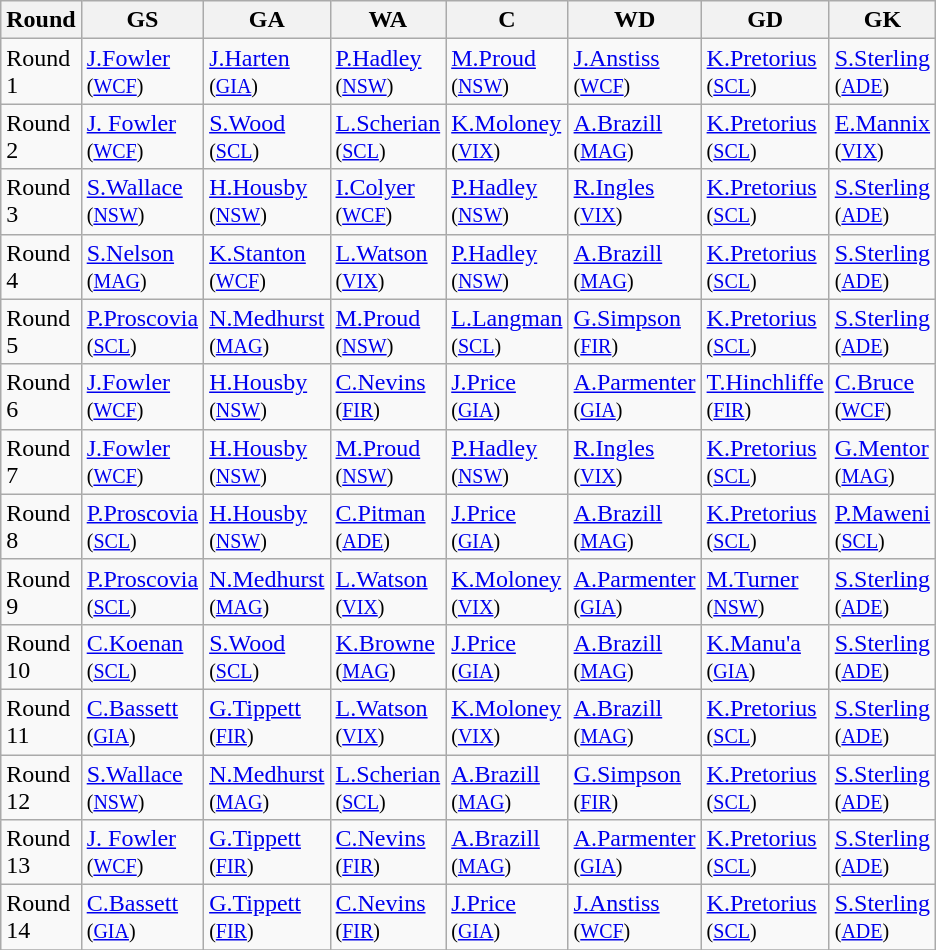<table class="wikitable" style="width: 100% font-size:80%">
<tr>
<th rowspan=1 width=30>Round</th>
<th rowspan=1 width=50>GS</th>
<th rowspan=1 width=50>GA</th>
<th rowspan=1 width=50>WA</th>
<th rowspan=1 width=50>C</th>
<th rowspan=1 width=50>WD</th>
<th rowspan=1 width=50>GD</th>
<th rowspan=1 width=50>GK</th>
</tr>
<tr>
<td>Round 1</td>
<td><a href='#'>J.Fowler</a> <small> (<a href='#'>WCF</a>) </small></td>
<td><a href='#'>J.Harten</a> <small> (<a href='#'>GIA</a>) </small></td>
<td><a href='#'>P.Hadley</a> <small> (<a href='#'>NSW</a>) </small></td>
<td><a href='#'>M.Proud</a> <small> (<a href='#'>NSW</a>) </small></td>
<td><a href='#'>J.Anstiss</a> <small> (<a href='#'>WCF</a>) </small></td>
<td><a href='#'>K.Pretorius</a> <small> (<a href='#'>SCL</a>) </small></td>
<td><a href='#'>S.Sterling</a> <small> (<a href='#'>ADE</a>) </small></td>
</tr>
<tr>
<td>Round 2</td>
<td><a href='#'>J. Fowler</a> <small> (<a href='#'>WCF</a>) </small></td>
<td><a href='#'>S.Wood</a> <small> (<a href='#'>SCL</a>) </small></td>
<td><a href='#'>L.Scherian</a> <small> (<a href='#'>SCL</a>) </small></td>
<td><a href='#'>K.Moloney</a> <small> (<a href='#'>VIX</a>) </small></td>
<td><a href='#'>A.Brazill</a> <small> (<a href='#'>MAG</a>) </small></td>
<td><a href='#'>K.Pretorius</a> <small> (<a href='#'>SCL</a>) </small></td>
<td><a href='#'>E.Mannix</a> <small> (<a href='#'>VIX</a>) </small></td>
</tr>
<tr>
<td>Round 3</td>
<td><a href='#'>S.Wallace</a> <small> (<a href='#'>NSW</a>) </small></td>
<td><a href='#'>H.Housby</a> <small> (<a href='#'>NSW</a>) </small></td>
<td><a href='#'>I.Colyer</a> <small> (<a href='#'>WCF</a>) </small></td>
<td><a href='#'>P.Hadley</a> <small> (<a href='#'>NSW</a>) </small></td>
<td><a href='#'>R.Ingles</a> <small> (<a href='#'>VIX</a>) </small></td>
<td><a href='#'>K.Pretorius</a> <small> (<a href='#'>SCL</a>) </small></td>
<td><a href='#'>S.Sterling</a> <small> (<a href='#'>ADE</a>) </small></td>
</tr>
<tr>
<td>Round 4</td>
<td><a href='#'>S.Nelson</a> <small> (<a href='#'>MAG</a>) </small></td>
<td><a href='#'>K.Stanton</a> <small> (<a href='#'>WCF</a>) </small></td>
<td><a href='#'>L.Watson</a> <small> (<a href='#'>VIX</a>) </small></td>
<td><a href='#'>P.Hadley</a> <small> (<a href='#'>NSW</a>) </small></td>
<td><a href='#'>A.Brazill</a> <small> (<a href='#'>MAG</a>) </small></td>
<td><a href='#'>K.Pretorius</a> <small> (<a href='#'>SCL</a>) </small></td>
<td><a href='#'>S.Sterling</a> <small> (<a href='#'>ADE</a>) </small></td>
</tr>
<tr>
<td>Round 5</td>
<td><a href='#'>P.Proscovia</a> <small> (<a href='#'>SCL</a>) </small></td>
<td><a href='#'>N.Medhurst</a> <small> (<a href='#'>MAG</a>) </small></td>
<td><a href='#'>M.Proud</a> <small> (<a href='#'>NSW</a>) </small></td>
<td><a href='#'>L.Langman</a> <small> (<a href='#'>SCL</a>) </small></td>
<td><a href='#'>G.Simpson</a> <small> (<a href='#'>FIR</a>) </small></td>
<td><a href='#'>K.Pretorius</a> <small> (<a href='#'>SCL</a>) </small></td>
<td><a href='#'>S.Sterling</a> <small> (<a href='#'>ADE</a>) </small></td>
</tr>
<tr>
<td>Round 6</td>
<td><a href='#'>J.Fowler</a> <small> (<a href='#'>WCF</a>) </small></td>
<td><a href='#'>H.Housby</a> <small> (<a href='#'>NSW</a>) </small></td>
<td><a href='#'>C.Nevins</a> <small> (<a href='#'>FIR</a>) </small></td>
<td><a href='#'>J.Price</a> <small> (<a href='#'>GIA</a>) </small></td>
<td><a href='#'>A.Parmenter</a> <small> (<a href='#'>GIA</a>) </small></td>
<td><a href='#'>T.Hinchliffe</a> <small> (<a href='#'>FIR</a>) </small></td>
<td><a href='#'>C.Bruce</a> <small> (<a href='#'>WCF</a>) </small></td>
</tr>
<tr>
<td>Round 7</td>
<td><a href='#'>J.Fowler</a> <small> (<a href='#'>WCF</a>) </small></td>
<td><a href='#'>H.Housby</a> <small> (<a href='#'>NSW</a>) </small></td>
<td><a href='#'>M.Proud</a> <small> (<a href='#'>NSW</a>) </small></td>
<td><a href='#'>P.Hadley</a> <small> (<a href='#'>NSW</a>) </small></td>
<td><a href='#'>R.Ingles</a> <small> (<a href='#'>VIX</a>) </small></td>
<td><a href='#'>K.Pretorius</a> <small> (<a href='#'>SCL</a>) </small></td>
<td><a href='#'>G.Mentor</a> <small> (<a href='#'>MAG</a>) </small></td>
</tr>
<tr>
<td>Round 8</td>
<td><a href='#'>P.Proscovia</a> <small> (<a href='#'>SCL</a>) </small></td>
<td><a href='#'>H.Housby</a> <small> (<a href='#'>NSW</a>) </small></td>
<td><a href='#'>C.Pitman</a> <small> (<a href='#'>ADE</a>) </small></td>
<td><a href='#'>J.Price</a> <small> (<a href='#'>GIA</a>) </small></td>
<td><a href='#'>A.Brazill</a> <small> (<a href='#'>MAG</a>) </small></td>
<td><a href='#'>K.Pretorius</a> <small> (<a href='#'>SCL</a>) </small></td>
<td><a href='#'>P.Maweni</a> <small> (<a href='#'>SCL</a>) </small></td>
</tr>
<tr>
<td>Round 9</td>
<td><a href='#'>P.Proscovia</a> <small> (<a href='#'>SCL</a>) </small></td>
<td><a href='#'>N.Medhurst</a> <small> (<a href='#'>MAG</a>) </small></td>
<td><a href='#'>L.Watson</a> <small> (<a href='#'>VIX</a>) </small></td>
<td><a href='#'>K.Moloney</a> <small> (<a href='#'>VIX</a>) </small></td>
<td><a href='#'>A.Parmenter</a> <small> (<a href='#'>GIA</a>) </small></td>
<td><a href='#'>M.Turner</a> <small> (<a href='#'>NSW</a>) </small></td>
<td><a href='#'>S.Sterling</a> <small> (<a href='#'>ADE</a>) </small></td>
</tr>
<tr>
<td>Round 10</td>
<td><a href='#'>C.Koenan</a> <small> (<a href='#'>SCL</a>) </small></td>
<td><a href='#'>S.Wood</a> <small> (<a href='#'>SCL</a>) </small></td>
<td><a href='#'>K.Browne</a> <small> (<a href='#'>MAG</a>) </small></td>
<td><a href='#'>J.Price</a> <small> (<a href='#'>GIA</a>) </small></td>
<td><a href='#'>A.Brazill</a> <small> (<a href='#'>MAG</a>) </small></td>
<td><a href='#'>K.Manu'a</a> <small> (<a href='#'>GIA</a>) </small></td>
<td><a href='#'>S.Sterling</a> <small> (<a href='#'>ADE</a>) </small></td>
</tr>
<tr>
<td>Round 11</td>
<td><a href='#'>C.Bassett</a> <small> (<a href='#'>GIA</a>) </small></td>
<td><a href='#'>G.Tippett</a> <small> (<a href='#'>FIR</a>) </small></td>
<td><a href='#'>L.Watson</a> <small> (<a href='#'>VIX</a>) </small></td>
<td><a href='#'>K.Moloney</a> <small> (<a href='#'>VIX</a>) </small></td>
<td><a href='#'>A.Brazill</a> <small> (<a href='#'>MAG</a>) </small></td>
<td><a href='#'>K.Pretorius</a> <small> (<a href='#'>SCL</a>) </small></td>
<td><a href='#'>S.Sterling</a> <small> (<a href='#'>ADE</a>) </small></td>
</tr>
<tr>
<td>Round 12</td>
<td><a href='#'>S.Wallace</a> <small> (<a href='#'>NSW</a>) </small></td>
<td><a href='#'>N.Medhurst</a> <small> (<a href='#'>MAG</a>) </small></td>
<td><a href='#'>L.Scherian</a> <small> (<a href='#'>SCL</a>) </small></td>
<td><a href='#'>A.Brazill</a> <small> (<a href='#'>MAG</a>) </small></td>
<td><a href='#'>G.Simpson</a> <small> (<a href='#'>FIR</a>) </small></td>
<td><a href='#'>K.Pretorius</a> <small> (<a href='#'>SCL</a>) </small></td>
<td><a href='#'>S.Sterling</a> <small> (<a href='#'>ADE</a>) </small></td>
</tr>
<tr>
<td>Round 13</td>
<td><a href='#'>J. Fowler</a> <small> (<a href='#'>WCF</a>) </small></td>
<td><a href='#'>G.Tippett</a> <small> (<a href='#'>FIR</a>) </small></td>
<td><a href='#'>C.Nevins</a> <small> (<a href='#'>FIR</a>) </small></td>
<td><a href='#'>A.Brazill</a> <small> (<a href='#'>MAG</a>) </small></td>
<td><a href='#'>A.Parmenter</a> <small> (<a href='#'>GIA</a>) </small></td>
<td><a href='#'>K.Pretorius</a> <small> (<a href='#'>SCL</a>) </small></td>
<td><a href='#'>S.Sterling</a> <small> (<a href='#'>ADE</a>) </small></td>
</tr>
<tr>
<td>Round 14</td>
<td><a href='#'>C.Bassett</a> <small> (<a href='#'>GIA</a>) </small></td>
<td><a href='#'>G.Tippett</a> <small> (<a href='#'>FIR</a>) </small></td>
<td><a href='#'>C.Nevins</a> <small> (<a href='#'>FIR</a>) </small></td>
<td><a href='#'>J.Price</a> <small> (<a href='#'>GIA</a>) </small></td>
<td><a href='#'>J.Anstiss</a> <small> (<a href='#'>WCF</a>) </small></td>
<td><a href='#'>K.Pretorius</a> <small> (<a href='#'>SCL</a>) </small></td>
<td><a href='#'>S.Sterling</a> <small> (<a href='#'>ADE</a>) </small></td>
</tr>
<tr>
</tr>
</table>
